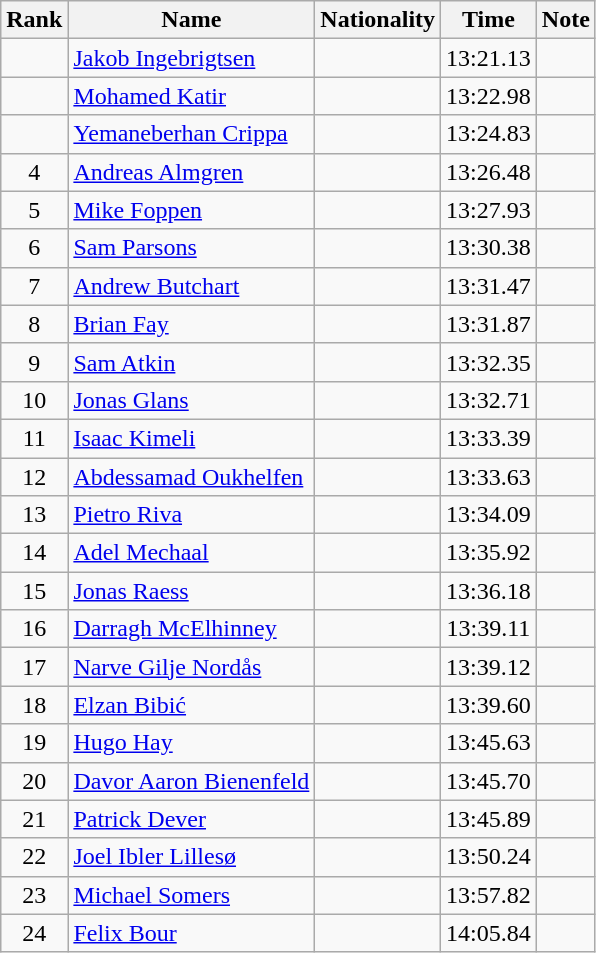<table class="wikitable sortable"  style="text-align:center">
<tr>
<th>Rank</th>
<th>Name</th>
<th>Nationality</th>
<th>Time</th>
<th>Note</th>
</tr>
<tr>
<td></td>
<td align=left><a href='#'>Jakob Ingebrigtsen</a></td>
<td align=left></td>
<td>13:21.13</td>
<td></td>
</tr>
<tr>
<td></td>
<td align=left><a href='#'>Mohamed Katir</a></td>
<td align=left></td>
<td>13:22.98</td>
<td></td>
</tr>
<tr>
<td></td>
<td align=left><a href='#'>Yemaneberhan Crippa</a></td>
<td align=left></td>
<td>13:24.83</td>
<td></td>
</tr>
<tr>
<td>4</td>
<td align=left><a href='#'>Andreas Almgren</a></td>
<td align=left></td>
<td>13:26.48</td>
<td></td>
</tr>
<tr>
<td>5</td>
<td align=left><a href='#'>Mike Foppen</a></td>
<td align=left></td>
<td>13:27.93</td>
<td></td>
</tr>
<tr>
<td>6</td>
<td align=left><a href='#'>Sam Parsons</a></td>
<td align=left></td>
<td>13:30.38</td>
<td></td>
</tr>
<tr>
<td>7</td>
<td align=left><a href='#'>Andrew Butchart</a></td>
<td align=left></td>
<td>13:31.47</td>
<td></td>
</tr>
<tr>
<td>8</td>
<td align=left><a href='#'>Brian Fay</a></td>
<td align=left></td>
<td>13:31.87</td>
<td></td>
</tr>
<tr>
<td>9</td>
<td align=left><a href='#'>Sam Atkin</a></td>
<td align=left></td>
<td>13:32.35</td>
<td></td>
</tr>
<tr>
<td>10</td>
<td align=left><a href='#'>Jonas Glans</a></td>
<td align=left></td>
<td>13:32.71</td>
<td></td>
</tr>
<tr>
<td>11</td>
<td align=left><a href='#'>Isaac Kimeli</a></td>
<td align=left></td>
<td>13:33.39</td>
<td></td>
</tr>
<tr>
<td>12</td>
<td align=left><a href='#'>Abdessamad Oukhelfen</a></td>
<td align=left></td>
<td>13:33.63</td>
<td></td>
</tr>
<tr>
<td>13</td>
<td align=left><a href='#'>Pietro Riva</a></td>
<td align=left></td>
<td>13:34.09</td>
<td></td>
</tr>
<tr>
<td>14</td>
<td align=left><a href='#'>Adel Mechaal</a></td>
<td align=left></td>
<td>13:35.92</td>
<td></td>
</tr>
<tr>
<td>15</td>
<td align=left><a href='#'>Jonas Raess</a></td>
<td align=left></td>
<td>13:36.18</td>
<td></td>
</tr>
<tr>
<td>16</td>
<td align=left><a href='#'>Darragh McElhinney</a></td>
<td align=left></td>
<td>13:39.11</td>
<td></td>
</tr>
<tr>
<td>17</td>
<td align=left><a href='#'>Narve Gilje Nordås</a></td>
<td align=left></td>
<td>13:39.12</td>
<td></td>
</tr>
<tr>
<td>18</td>
<td align=left><a href='#'>Elzan Bibić</a></td>
<td align=left></td>
<td>13:39.60</td>
<td></td>
</tr>
<tr>
<td>19</td>
<td align=left><a href='#'>Hugo Hay</a></td>
<td align=left></td>
<td>13:45.63</td>
<td></td>
</tr>
<tr>
<td>20</td>
<td align=left><a href='#'>Davor Aaron Bienenfeld</a></td>
<td align=left></td>
<td>13:45.70</td>
<td></td>
</tr>
<tr>
<td>21</td>
<td align=left><a href='#'>Patrick Dever</a></td>
<td align=left></td>
<td>13:45.89</td>
<td></td>
</tr>
<tr>
<td>22</td>
<td align=left><a href='#'>Joel Ibler Lillesø</a></td>
<td align=left></td>
<td>13:50.24</td>
<td></td>
</tr>
<tr>
<td>23</td>
<td align=left><a href='#'>Michael Somers</a></td>
<td align=left></td>
<td>13:57.82</td>
<td></td>
</tr>
<tr>
<td>24</td>
<td align=left><a href='#'>Felix Bour</a></td>
<td align=left></td>
<td>14:05.84</td>
<td></td>
</tr>
</table>
